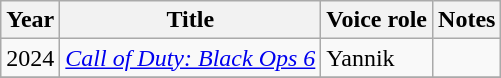<table class="wikitable plainrowheaders sortable">
<tr>
<th scope="col">Year</th>
<th scope="col">Title</th>
<th scope="col">Voice role</th>
<th scope="col">Notes</th>
</tr>
<tr>
<td>2024</td>
<td><em><a href='#'>Call of Duty: Black Ops 6</a></em></td>
<td>Yannik</td>
<td></td>
</tr>
<tr>
</tr>
</table>
